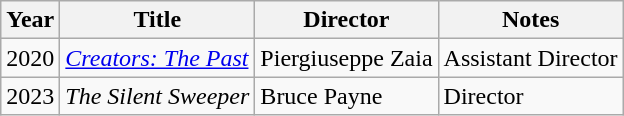<table class="wikitable">
<tr>
<th>Year</th>
<th>Title</th>
<th>Director</th>
<th class="unsortable">Notes</th>
</tr>
<tr>
<td>2020</td>
<td><em><a href='#'>Creators: The Past</a></em></td>
<td>Piergiuseppe Zaia</td>
<td>Assistant Director</td>
</tr>
<tr>
<td>2023</td>
<td><em>The Silent Sweeper</em></td>
<td>Bruce Payne</td>
<td>Director</td>
</tr>
</table>
